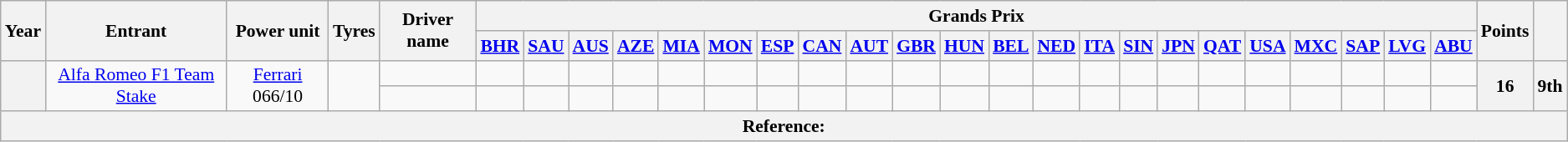<table class="wikitable" style="text-align:center; font-size:90%">
<tr>
<th rowspan="2">Year</th>
<th rowspan="2">Entrant</th>
<th rowspan="2">Power unit</th>
<th rowspan="2">Tyres</th>
<th rowspan="2">Driver name</th>
<th colspan="22">Grands Prix</th>
<th rowspan="2">Points</th>
<th rowspan="2"></th>
</tr>
<tr>
<th><a href='#'>BHR</a></th>
<th><a href='#'>SAU</a></th>
<th><a href='#'>AUS</a></th>
<th><a href='#'>AZE</a></th>
<th><a href='#'>MIA</a></th>
<th><a href='#'>MON</a></th>
<th><a href='#'>ESP</a></th>
<th><a href='#'>CAN</a></th>
<th><a href='#'>AUT</a></th>
<th><a href='#'>GBR</a></th>
<th><a href='#'>HUN</a></th>
<th><a href='#'>BEL</a></th>
<th><a href='#'>NED</a></th>
<th><a href='#'>ITA</a></th>
<th><a href='#'>SIN</a></th>
<th><a href='#'>JPN</a></th>
<th><a href='#'>QAT</a></th>
<th><a href='#'>USA</a></th>
<th><a href='#'>MXC</a></th>
<th><a href='#'>SAP</a></th>
<th><a href='#'>LVG</a></th>
<th><a href='#'>ABU</a></th>
</tr>
<tr>
<th rowspan="2"></th>
<td rowspan="2"><a href='#'>Alfa Romeo F1 Team Stake</a></td>
<td rowspan="2"><a href='#'>Ferrari</a> 066/10</td>
<td rowspan="2"></td>
<td align=left></td>
<td></td>
<td></td>
<td></td>
<td></td>
<td></td>
<td></td>
<td></td>
<td></td>
<td></td>
<td></td>
<td></td>
<td></td>
<td></td>
<td></td>
<td></td>
<td></td>
<td></td>
<td></td>
<td></td>
<td></td>
<td></td>
<td></td>
<th rowspan="2">16</th>
<th rowspan="2">9th</th>
</tr>
<tr>
<td align=left></td>
<td></td>
<td></td>
<td></td>
<td></td>
<td></td>
<td></td>
<td></td>
<td></td>
<td></td>
<td></td>
<td></td>
<td></td>
<td></td>
<td></td>
<td></td>
<td></td>
<td></td>
<td></td>
<td></td>
<td></td>
<td></td>
<td></td>
</tr>
<tr>
<th colspan="29">Reference:</th>
</tr>
</table>
